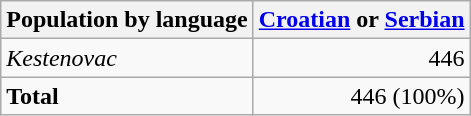<table class="wikitable sortable">
<tr>
<th>Population by language</th>
<th><a href='#'>Croatian</a> or <a href='#'>Serbian</a></th>
</tr>
<tr>
<td><em>Kestenovac</em></td>
<td align="right">446</td>
</tr>
<tr>
<td><strong>Total</strong></td>
<td align="right">446 (100%)</td>
</tr>
</table>
